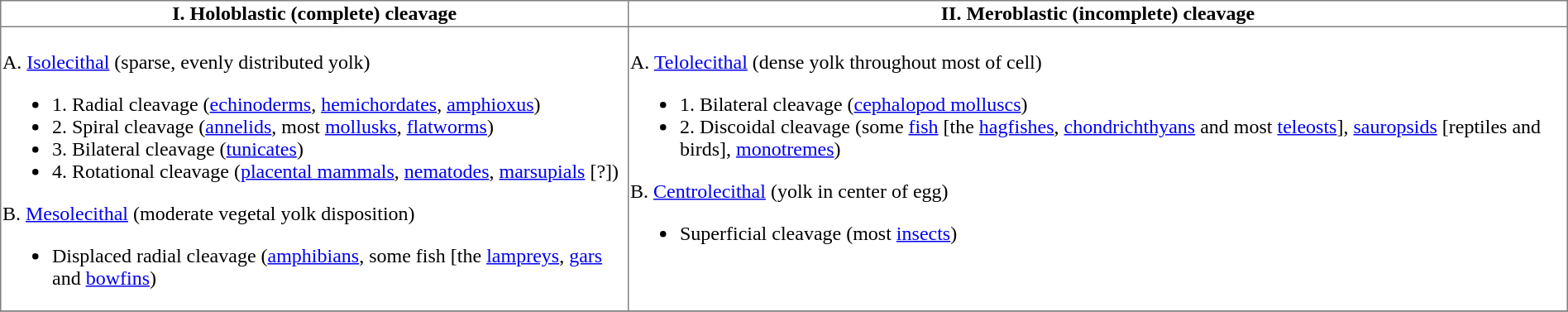<table align="center" class="toccolours" border="1" style="border:1px solid gray; border-collapse:collapse;">
<tr>
<th>I. Holoblastic (complete) cleavage</th>
<th>II. Meroblastic (incomplete) cleavage</th>
</tr>
<tr valign="top">
<td><br>A. <a href='#'>Isolecithal</a> (sparse, evenly distributed yolk)<ul><li>1. Radial cleavage (<a href='#'>echinoderms</a>, <a href='#'>hemichordates</a>, <a href='#'>amphioxus</a>)</li><li>2. Spiral cleavage (<a href='#'>annelids</a>, most <a href='#'>mollusks</a>, <a href='#'>flatworms</a>)</li><li>3. Bilateral cleavage (<a href='#'>tunicates</a>)</li><li>4. Rotational cleavage (<a href='#'>placental mammals</a>, <a href='#'>nematodes</a>, <a href='#'>marsupials</a> [?])</li></ul>B. <a href='#'>Mesolecithal</a> (moderate vegetal yolk disposition)<ul><li>Displaced radial cleavage (<a href='#'>amphibians</a>, some fish [the <a href='#'>lampreys</a>, <a href='#'>gars</a> and <a href='#'>bowfins</a>)</li></ul></td>
<td><br>A. <a href='#'>Telolecithal</a> (dense yolk throughout most of cell)<ul><li>1. Bilateral cleavage (<a href='#'>cephalopod molluscs</a>)</li><li>2. Discoidal cleavage (some <a href='#'>fish</a> [the <a href='#'>hagfishes</a>, <a href='#'>chondrichthyans</a> and most <a href='#'>teleosts</a>], <a href='#'>sauropsids</a> [reptiles and birds], <a href='#'>monotremes</a>)</li></ul>B. <a href='#'>Centrolecithal</a> (yolk in center of egg)<ul><li>Superficial cleavage (most <a href='#'>insects</a>)</li></ul></td>
</tr>
<tr valign="top">
</tr>
</table>
